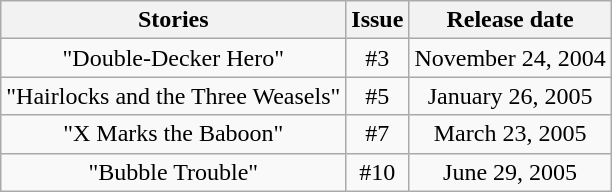<table class="wikitable" style="text-align:center;">
<tr>
<th>Stories</th>
<th>Issue</th>
<th>Release date</th>
</tr>
<tr>
<td>"Double-Decker Hero"</td>
<td>#3</td>
<td>November 24, 2004</td>
</tr>
<tr>
<td>"Hairlocks and the Three Weasels"</td>
<td>#5</td>
<td>January 26, 2005</td>
</tr>
<tr>
<td>"X Marks the Baboon"</td>
<td>#7</td>
<td>March 23, 2005</td>
</tr>
<tr>
<td>"Bubble Trouble"</td>
<td>#10</td>
<td>June 29, 2005</td>
</tr>
</table>
